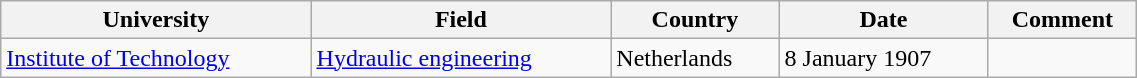<table class="wikitable" style="width:60%;">
<tr>
<th>University</th>
<th>Field</th>
<th>Country</th>
<th>Date</th>
<th>Comment</th>
</tr>
<tr>
<td><a href='#'>Institute of Technology</a></td>
<td><a href='#'>Hydraulic engineering</a></td>
<td>Netherlands</td>
<td>8 January 1907</td>
<td></td>
</tr>
</table>
